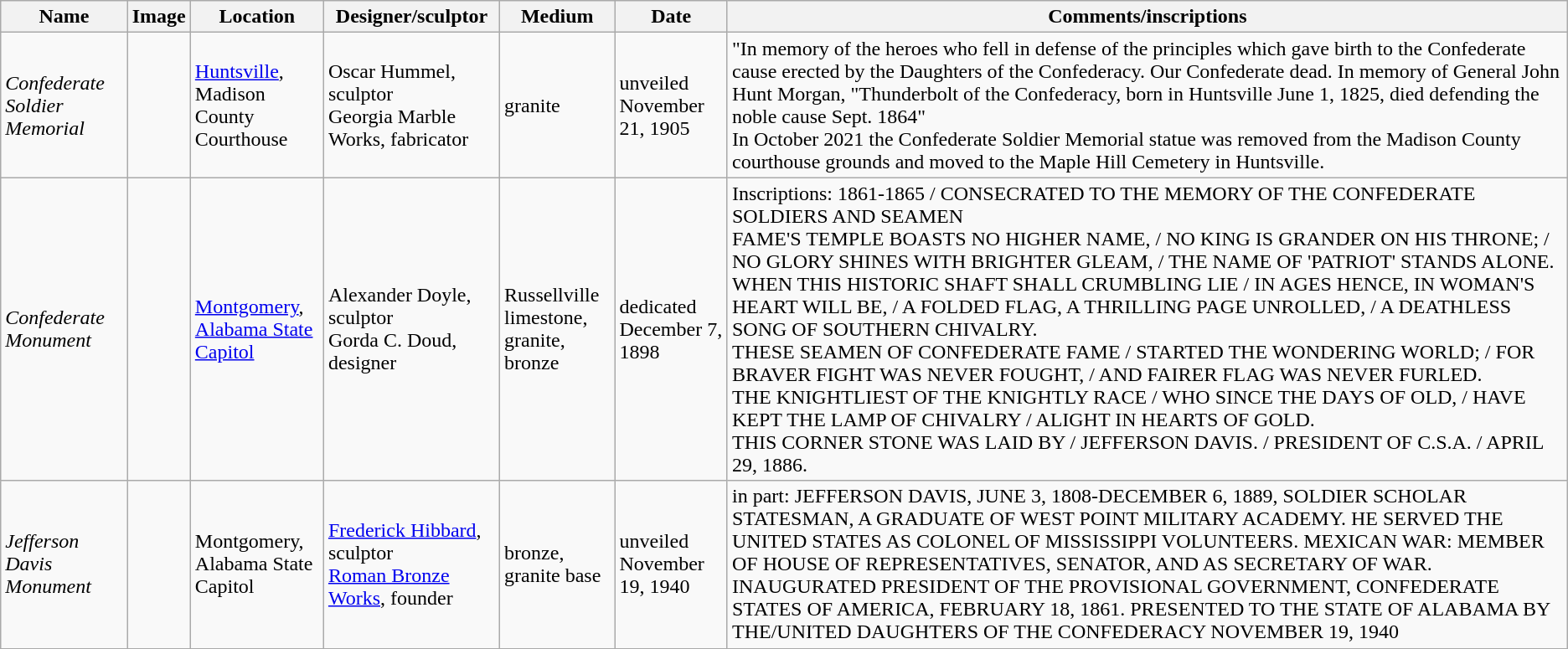<table class="wikitable sortable">
<tr>
<th>Name</th>
<th>Image</th>
<th>Location</th>
<th>Designer/sculptor</th>
<th>Medium</th>
<th>Date</th>
<th>Comments/inscriptions</th>
</tr>
<tr>
<td><em>Confederate Soldier Memorial</em></td>
<td></td>
<td><a href='#'>Huntsville</a>,<br>Madison County Courthouse</td>
<td>Oscar Hummel, sculptor<br> Georgia Marble Works, fabricator</td>
<td>granite</td>
<td>unveiled November 21, 1905 </td>
<td>"In memory of the heroes who fell in defense of the principles which gave birth to the Confederate cause erected by the Daughters of the Confederacy. Our Confederate dead. In memory of General John Hunt Morgan, "Thunderbolt of the Confederacy, born in Huntsville June 1, 1825, died defending the noble cause Sept. 1864"<br>In October 2021 the Confederate Soldier Memorial statue was removed from the Madison County courthouse grounds and moved to the Maple Hill Cemetery in Huntsville.</td>
</tr>
<tr>
<td><em>Confederate Monument</em></td>
<td><br></td>
<td><a href='#'>Montgomery</a>,<br><a href='#'>Alabama State Capitol</a></td>
<td>Alexander Doyle, sculptor<br>Gorda C. Doud, designer</td>
<td>Russellville limestone,<br>granite,<br>bronze</td>
<td>dedicated December 7, 1898</td>
<td>Inscriptions: 1861-1865 / CONSECRATED TO THE MEMORY OF THE CONFEDERATE SOLDIERS AND SEAMEN<br>FAME'S TEMPLE BOASTS NO HIGHER NAME, / NO KING IS GRANDER ON HIS THRONE; / NO GLORY SHINES WITH BRIGHTER GLEAM, / THE NAME OF 'PATRIOT' STANDS ALONE.<br>WHEN THIS HISTORIC SHAFT SHALL CRUMBLING LIE / IN AGES HENCE, IN WOMAN'S HEART WILL BE, / A FOLDED FLAG, A THRILLING PAGE UNROLLED, / A DEATHLESS SONG OF SOUTHERN CHIVALRY.<br>THESE SEAMEN OF CONFEDERATE FAME / STARTED THE WONDERING WORLD; / FOR BRAVER FIGHT WAS NEVER FOUGHT, / AND FAIRER FLAG WAS NEVER FURLED.<br>THE KNIGHTLIEST OF THE KNIGHTLY RACE / WHO SINCE THE DAYS OF OLD, / HAVE KEPT THE LAMP OF CHIVALRY / ALIGHT IN HEARTS OF GOLD.<br>THIS CORNER STONE WAS LAID BY / JEFFERSON DAVIS. / PRESIDENT OF C.S.A. / APRIL 29, 1886.</td>
</tr>
<tr>
<td><em>Jefferson Davis Monument</em></td>
<td></td>
<td>Montgomery,<br>Alabama State Capitol</td>
<td><a href='#'>Frederick Hibbard</a>, sculptor<br><a href='#'>Roman Bronze Works</a>, founder</td>
<td>bronze, granite base</td>
<td>unveiled November 19, 1940 </td>
<td>in part: JEFFERSON DAVIS, JUNE 3, 1808-DECEMBER 6, 1889, SOLDIER SCHOLAR STATESMAN, A GRADUATE OF WEST POINT MILITARY ACADEMY. HE SERVED THE UNITED STATES AS COLONEL OF MISSISSIPPI VOLUNTEERS. MEXICAN WAR: MEMBER OF HOUSE OF REPRESENTATIVES, SENATOR, AND AS SECRETARY OF WAR. INAUGURATED PRESIDENT OF THE PROVISIONAL GOVERNMENT, CONFEDERATE STATES OF AMERICA, FEBRUARY 18, 1861. PRESENTED TO THE STATE OF ALABAMA BY THE/UNITED DAUGHTERS OF THE CONFEDERACY NOVEMBER 19, 1940</td>
</tr>
<tr>
</tr>
</table>
